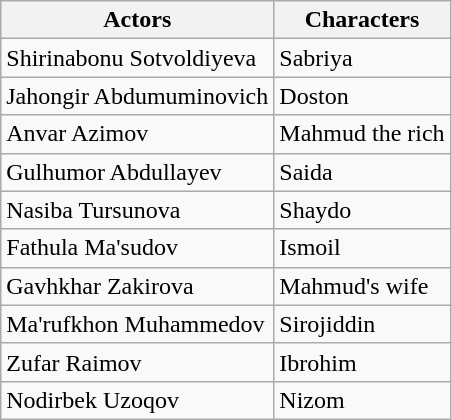<table class="wikitable">
<tr>
<th>Actors</th>
<th>Characters</th>
</tr>
<tr>
<td>Shirinabonu Sotvoldiyeva</td>
<td>Sabriya</td>
</tr>
<tr>
<td>Jahongir Abdumuminovich</td>
<td>Doston</td>
</tr>
<tr>
<td>Anvar Azimov</td>
<td>Mahmud the rich</td>
</tr>
<tr>
<td>Gulhumor Abdullayev</td>
<td>Saida</td>
</tr>
<tr>
<td>Nasiba Tursunova</td>
<td>Shaydo</td>
</tr>
<tr>
<td>Fathula Ma'sudov</td>
<td>Ismoil</td>
</tr>
<tr>
<td>Gavhkhar Zakirova</td>
<td>Mahmud's wife</td>
</tr>
<tr>
<td>Ma'rufkhon Muhammedov</td>
<td>Sirojiddin</td>
</tr>
<tr>
<td>Zufar Raimov</td>
<td>Ibrohim</td>
</tr>
<tr>
<td>Nodirbek Uzoqov</td>
<td>Nizom</td>
</tr>
</table>
